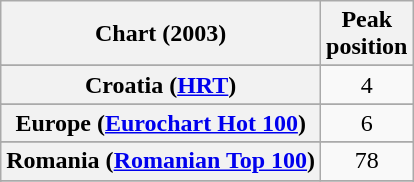<table class="wikitable sortable plainrowheaders" style="text-align:center">
<tr>
<th scope="col">Chart (2003)</th>
<th scope="col">Peak<br>position</th>
</tr>
<tr>
</tr>
<tr>
</tr>
<tr>
</tr>
<tr>
</tr>
<tr>
<th scope=row>Croatia (<a href='#'>HRT</a>)</th>
<td>4</td>
</tr>
<tr>
</tr>
<tr>
<th scope="row">Europe (<a href='#'>Eurochart Hot 100</a>)</th>
<td>6</td>
</tr>
<tr>
</tr>
<tr>
</tr>
<tr>
</tr>
<tr>
</tr>
<tr>
</tr>
<tr>
</tr>
<tr>
</tr>
<tr>
</tr>
<tr>
</tr>
<tr>
</tr>
<tr>
<th scope="row">Romania (<a href='#'>Romanian Top 100</a>)</th>
<td>78</td>
</tr>
<tr>
</tr>
<tr>
</tr>
<tr>
</tr>
<tr>
</tr>
<tr>
</tr>
<tr>
</tr>
<tr>
</tr>
<tr>
</tr>
<tr>
</tr>
</table>
